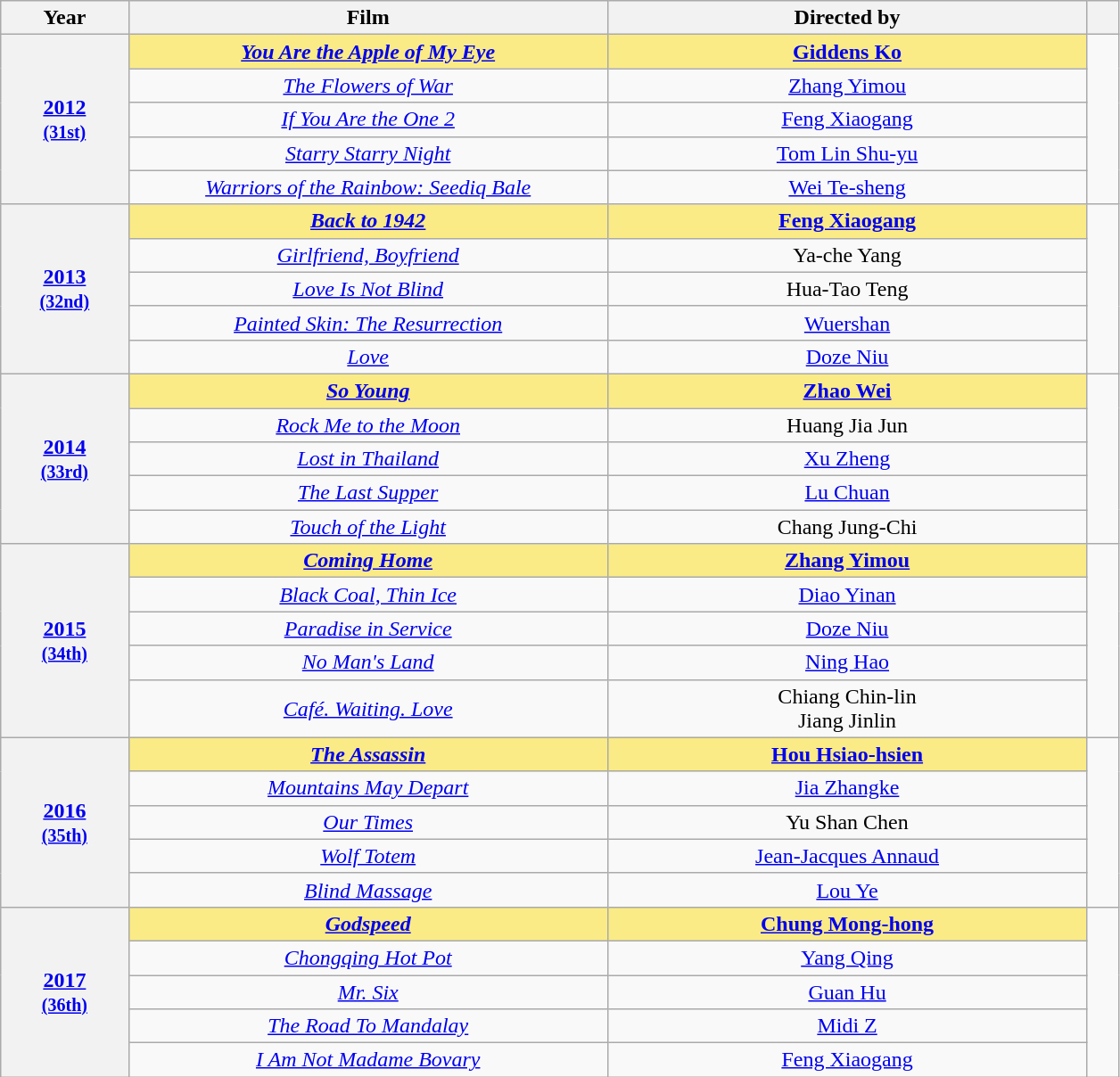<table class="wikitable sortable" style="text-align:center;">
<tr>
<th scope="col" style="width:8%;">Year</th>
<th scope="col" style="width:30%;">Film</th>
<th scope="col" style="width:30%;">Directed by</th>
<th scope="col" style="width:2%;" class="unsortable"></th>
</tr>
<tr>
<th rowspan="5" scope="row" style="text-align:center;"><a href='#'>2012</a><br><small><a href='#'>(31st)</a></small></th>
<td style="background:#FAEB86"><strong><em><a href='#'>You Are the Apple of My Eye</a></em></strong></td>
<td style="background:#FAEB86"><strong><a href='#'>Giddens Ko</a></strong></td>
<td rowspan="5"></td>
</tr>
<tr>
<td><em><a href='#'>The Flowers of War</a></em></td>
<td><a href='#'>Zhang Yimou</a></td>
</tr>
<tr>
<td><em><a href='#'>If You Are the One 2</a></em></td>
<td><a href='#'>Feng Xiaogang</a></td>
</tr>
<tr>
<td><em><a href='#'>Starry Starry Night</a></em></td>
<td><a href='#'>Tom Lin Shu-yu</a></td>
</tr>
<tr>
<td><em><a href='#'>Warriors of the Rainbow: Seediq Bale</a></em></td>
<td><a href='#'>Wei Te-sheng</a></td>
</tr>
<tr>
<th rowspan="5" scope="row" style="text-align:center;"><a href='#'>2013</a><br><small><a href='#'>(32nd)</a></small></th>
<td style="background:#FAEB86"><strong><em><a href='#'>Back to 1942</a></em></strong></td>
<td style="background:#FAEB86"><strong><a href='#'>Feng Xiaogang</a></strong></td>
<td rowspan="5"></td>
</tr>
<tr>
<td><em><a href='#'>Girlfriend, Boyfriend</a></em></td>
<td>Ya-che Yang</td>
</tr>
<tr>
<td><em><a href='#'>Love Is Not Blind</a></em></td>
<td>Hua-Tao Teng</td>
</tr>
<tr>
<td><em><a href='#'>Painted Skin: The Resurrection</a></em></td>
<td><a href='#'>Wuershan</a></td>
</tr>
<tr>
<td><em><a href='#'>Love</a></em></td>
<td><a href='#'>Doze Niu</a></td>
</tr>
<tr>
<th rowspan="5" scope="row" style="text-align:center;"><a href='#'>2014</a><br><small><a href='#'>(33rd)</a></small></th>
<td style="background:#FAEB86"><strong><em><a href='#'>So Young</a></em></strong></td>
<td style="background:#FAEB86"><strong><a href='#'>Zhao Wei</a></strong></td>
<td rowspan="5"></td>
</tr>
<tr>
<td><em><a href='#'>Rock Me to the Moon</a></em></td>
<td>Huang Jia Jun</td>
</tr>
<tr>
<td><em><a href='#'>Lost in Thailand</a></em></td>
<td><a href='#'>Xu Zheng</a></td>
</tr>
<tr>
<td><em><a href='#'>The Last Supper</a></em></td>
<td><a href='#'>Lu Chuan</a></td>
</tr>
<tr>
<td><em><a href='#'>Touch of the Light</a></em></td>
<td>Chang Jung-Chi</td>
</tr>
<tr>
<th rowspan="5" scope="row" style="text-align:center"><a href='#'>2015</a> <br><small><a href='#'>(34th)</a> </small></th>
<td style="background:#FAEB86"><strong><em><a href='#'>Coming Home</a></em></strong></td>
<td style="background:#FAEB86"><strong><a href='#'>Zhang Yimou</a></strong></td>
<td rowspan="5"></td>
</tr>
<tr>
<td><em><a href='#'>Black Coal, Thin Ice</a></em></td>
<td><a href='#'>Diao Yinan</a></td>
</tr>
<tr>
<td><em><a href='#'>Paradise in Service</a></em></td>
<td><a href='#'>Doze Niu</a></td>
</tr>
<tr>
<td><em><a href='#'>No Man's Land</a></em></td>
<td><a href='#'>Ning Hao</a></td>
</tr>
<tr>
<td><em><a href='#'>Café. Waiting. Love</a></em></td>
<td>Chiang Chin-lin<br>Jiang Jinlin</td>
</tr>
<tr>
<th rowspan="5" scope="row" style="text-align:center"><a href='#'>2016</a> <br><small><a href='#'>(35th)</a> </small></th>
<td style="background:#FAEB86"><strong><em><a href='#'>The Assassin</a></em></strong></td>
<td style="background:#FAEB86"><strong><a href='#'>Hou Hsiao-hsien</a></strong></td>
<td rowspan="5"></td>
</tr>
<tr>
<td><em><a href='#'>Mountains May Depart</a></em></td>
<td><a href='#'>Jia Zhangke</a></td>
</tr>
<tr>
<td><em><a href='#'>Our Times</a></em></td>
<td>Yu Shan Chen</td>
</tr>
<tr>
<td><em><a href='#'>Wolf Totem</a></em></td>
<td><a href='#'>Jean-Jacques Annaud</a></td>
</tr>
<tr>
<td><em><a href='#'>Blind Massage</a></em></td>
<td><a href='#'>Lou Ye</a></td>
</tr>
<tr>
<th rowspan="5" scope="row" style="text-align:center;"><a href='#'>2017</a><br><small><a href='#'>(36th)</a></small></th>
<td style="background:#FAEB86"><strong><em><a href='#'>Godspeed</a></em></strong></td>
<td style="background:#FAEB86"><strong><a href='#'>Chung Mong-hong</a></strong></td>
<td rowspan="5"></td>
</tr>
<tr>
<td><em><a href='#'>Chongqing Hot Pot</a></em></td>
<td><a href='#'>Yang Qing</a></td>
</tr>
<tr>
<td><em><a href='#'>Mr. Six</a></em></td>
<td><a href='#'>Guan Hu</a></td>
</tr>
<tr>
<td><em><a href='#'>The Road To Mandalay</a></em></td>
<td><a href='#'>Midi Z</a></td>
</tr>
<tr>
<td><em><a href='#'>I Am Not Madame Bovary</a></em></td>
<td><a href='#'>Feng Xiaogang</a></td>
</tr>
</table>
